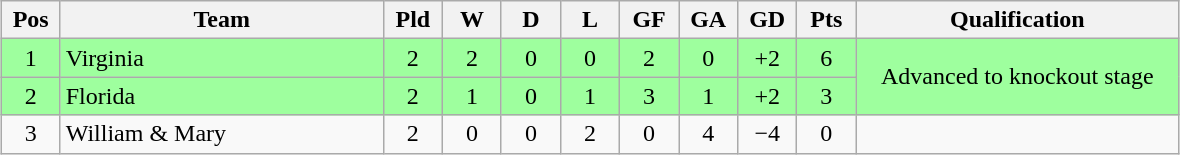<table class="wikitable" style="text-align:center; margin: 1em auto">
<tr>
<th style="width:2em">Pos</th>
<th style="width:13em">Team</th>
<th style="width:2em">Pld</th>
<th style="width:2em">W</th>
<th style="width:2em">D</th>
<th style="width:2em">L</th>
<th style="width:2em">GF</th>
<th style="width:2em">GA</th>
<th style="width:2em">GD</th>
<th style="width:2em">Pts</th>
<th style="width:13em">Qualification</th>
</tr>
<tr bgcolor="#9eff9e">
<td>1</td>
<td style="text-align:left">Virginia</td>
<td>2</td>
<td>2</td>
<td>0</td>
<td>0</td>
<td>2</td>
<td>0</td>
<td>+2</td>
<td>6</td>
<td rowspan="2">Advanced to knockout stage</td>
</tr>
<tr bgcolor="#9eff9e">
<td>2</td>
<td style="text-align:left">Florida</td>
<td>2</td>
<td>1</td>
<td>0</td>
<td>1</td>
<td>3</td>
<td>1</td>
<td>+2</td>
<td>3</td>
</tr>
<tr>
<td>3</td>
<td style="text-align:left">William & Mary</td>
<td>2</td>
<td>0</td>
<td>0</td>
<td>2</td>
<td>0</td>
<td>4</td>
<td>−4</td>
<td>0</td>
<td></td>
</tr>
</table>
